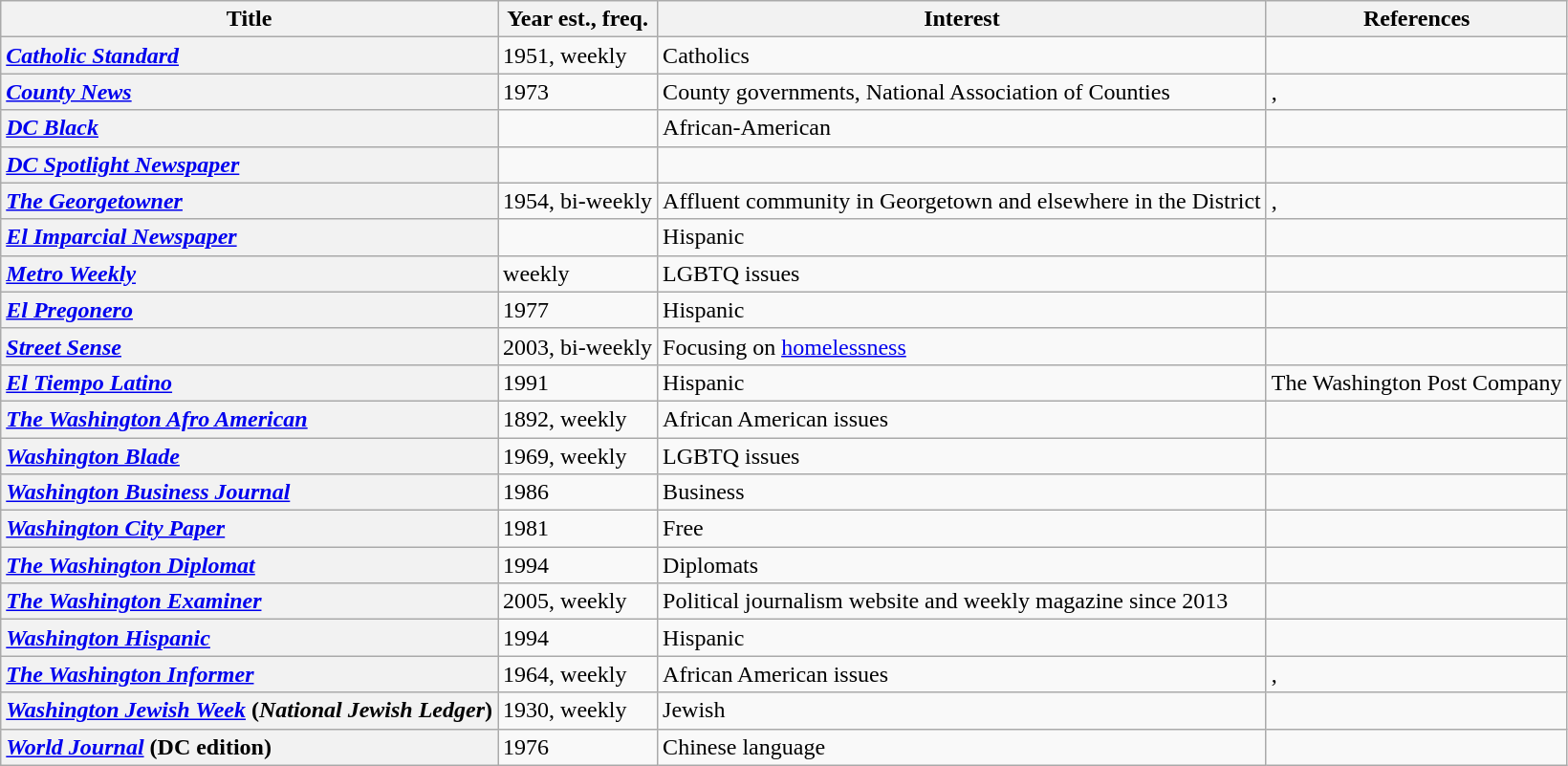<table class="wikitable sortable plainrowheaders" summary="Special interest newspapers in Washington, D.C.">
<tr>
<th>Title</th>
<th>Year est., freq.</th>
<th>Interest</th>
<th>References</th>
</tr>
<tr>
<th scope="row" style="text-align: left"><em><a href='#'>Catholic Standard</a></em></th>
<td>1951, weekly</td>
<td>Catholics</td>
<td></td>
</tr>
<tr>
<th scope="row" style="text-align: left"><em><a href='#'>County News</a></em></th>
<td>1973</td>
<td>County governments, National Association of Counties</td>
<td>, </td>
</tr>
<tr>
<th scope="row" style="text-align: left"><em><a href='#'>DC Black</a></em></th>
<td></td>
<td>African-American</td>
<td></td>
</tr>
<tr>
<th scope="row" style="text-align: left"><em><a href='#'>DC Spotlight Newspaper</a></em></th>
<td></td>
<td></td>
<td></td>
</tr>
<tr>
<th scope="row" style="text-align: left"><em><a href='#'>The Georgetowner</a></em></th>
<td>1954, bi-weekly</td>
<td>Affluent community in Georgetown and elsewhere in the District</td>
<td>, </td>
</tr>
<tr>
<th scope="row" style="text-align: left"><em><a href='#'>El Imparcial Newspaper</a></em></th>
<td></td>
<td>Hispanic</td>
<td></td>
</tr>
<tr>
<th scope="row" style="text-align: left"><em><a href='#'>Metro Weekly</a></em></th>
<td>weekly</td>
<td>LGBTQ issues</td>
<td></td>
</tr>
<tr>
<th scope="row" style="text-align: left"><em><a href='#'>El Pregonero</a></em></th>
<td>1977</td>
<td>Hispanic</td>
</tr>
<tr>
<th scope="row" style="text-align: left"><em><a href='#'>Street Sense</a></em></th>
<td>2003, bi-weekly</td>
<td>Focusing on <a href='#'>homelessness</a></td>
<td></td>
</tr>
<tr>
<th scope="row" style="text-align: left"><em><a href='#'>El Tiempo Latino</a></em></th>
<td>1991</td>
<td>Hispanic</td>
<td>The Washington Post Company</td>
</tr>
<tr>
<th scope="row" style="text-align: left"><em><a href='#'>The Washington Afro American</a></em></th>
<td>1892, weekly</td>
<td>African American issues</td>
<td></td>
</tr>
<tr>
<th scope="row" style="text-align: left"><em><a href='#'>Washington Blade</a></em></th>
<td>1969, weekly</td>
<td>LGBTQ issues</td>
<td></td>
</tr>
<tr>
<th scope="row" style="text-align: left"><em><a href='#'>Washington Business Journal</a></em></th>
<td>1986</td>
<td>Business</td>
<td></td>
</tr>
<tr>
<th scope="row" style="text-align: left"><em><a href='#'>Washington City Paper</a></em></th>
<td>1981</td>
<td>Free</td>
<td></td>
</tr>
<tr>
<th scope="row" style="text-align: left"><em><a href='#'>The Washington Diplomat</a></em></th>
<td>1994</td>
<td>Diplomats</td>
<td></td>
</tr>
<tr>
<th scope="row" style="text-align: left"><em><a href='#'>The Washington Examiner</a></em></th>
<td>2005, weekly</td>
<td>Political journalism website and weekly magazine since 2013</td>
<td></td>
</tr>
<tr>
<th scope="row" style="text-align: left"><em><a href='#'>Washington Hispanic</a></em></th>
<td>1994</td>
<td>Hispanic</td>
</tr>
<tr>
<th scope="row" style="text-align: left"><em><a href='#'>The Washington Informer</a></em></th>
<td>1964, weekly</td>
<td>African American issues</td>
<td>, </td>
</tr>
<tr>
<th scope="row" style="text-align: left"><em><a href='#'>Washington Jewish Week</a></em> (<em>National Jewish Ledger</em>)</th>
<td>1930, weekly</td>
<td>Jewish</td>
<td></td>
</tr>
<tr>
<th scope="row" style="text-align: left"><em><a href='#'>World Journal</a></em> (DC edition)</th>
<td>1976</td>
<td>Chinese language</td>
<td></td>
</tr>
</table>
